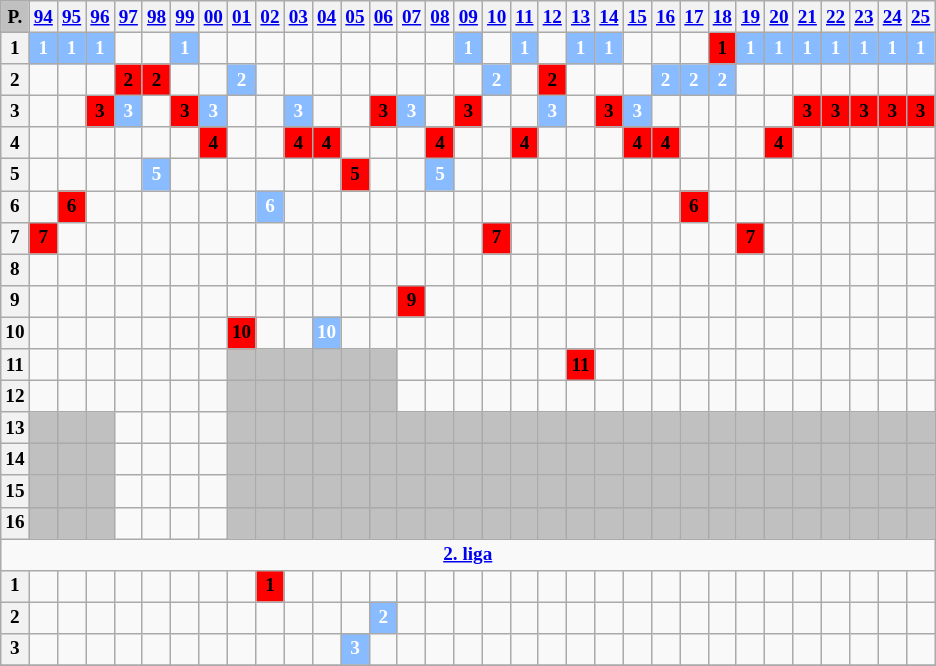<table class="wikitable" style="text-align: center; font-size:80%">
<tr>
<th style="background:#c0c0c0">P.</th>
<th><strong><a href='#'>94</a></strong></th>
<th><strong><a href='#'>95</a></strong></th>
<th><strong><a href='#'>96</a></strong></th>
<th><strong><a href='#'>97</a></strong></th>
<th><strong><a href='#'>98</a></strong></th>
<th><strong><a href='#'>99</a></strong></th>
<th><strong><a href='#'>00</a></strong></th>
<th><strong><a href='#'>01</a></strong></th>
<th><strong><a href='#'>02</a></strong></th>
<th><strong><a href='#'>03</a></strong></th>
<th><strong><a href='#'>04</a></strong></th>
<th><strong><a href='#'>05</a></strong></th>
<th><strong><a href='#'>06</a></strong></th>
<th><strong><a href='#'>07</a></strong></th>
<th><strong><a href='#'>08</a></strong></th>
<th><strong><a href='#'>09</a></strong></th>
<th><strong><a href='#'>10</a></strong></th>
<th><strong><a href='#'>11</a></strong></th>
<th><strong><a href='#'>12</a></strong></th>
<th><strong><a href='#'>13</a></strong></th>
<th><strong><a href='#'>14</a></strong></th>
<th><strong><a href='#'>15</a></strong></th>
<th><strong><a href='#'>16</a></strong></th>
<th><strong><a href='#'>17</a></strong></th>
<th><strong><a href='#'>18</a></strong></th>
<th><strong><a href='#'>19</a></strong></th>
<th><strong><a href='#'>20</a></strong></th>
<th><strong><a href='#'>21</a></strong></th>
<th><strong><a href='#'>22</a></strong></th>
<th><strong><a href='#'>23</a></strong></th>
<th><strong><a href='#'>24</a></strong></th>
<th><strong><a href='#'>25</a></strong></th>
</tr>
<tr>
<th>1</th>
<td style="background-color:#88BBFF;color:white;"><strong>1</strong></td>
<td style="background-color:#88BBFF;color:white;"><strong>1</strong></td>
<td style="background-color:#88BBFF;color:white;"><strong>1</strong></td>
<td></td>
<td></td>
<td style="background-color:#88BBFF;color:white;"><strong>1</strong></td>
<td></td>
<td></td>
<td></td>
<td></td>
<td></td>
<td></td>
<td></td>
<td></td>
<td></td>
<td style="background-color:#88BBFF;color:white;"><strong>1</strong></td>
<td></td>
<td style="background-color:#88BBFF;color:white;"><strong>1</strong></td>
<td></td>
<td style="background-color:#88BBFF;color:white;"><strong>1</strong></td>
<td style="background-color:#88BBFF;color:white;"><strong>1</strong></td>
<td></td>
<td></td>
<td></td>
<td style="background-color:red;color:black;"><strong>1</strong></td>
<td style="background-color:#88BBFF;color:white;"><strong>1</strong></td>
<td style="background-color:#88BBFF;color:white;"><strong>1</strong></td>
<td style="background-color:#88BBFF;color:white;"><strong>1</strong></td>
<td style="background-color:#88BBFF;color:white;"><strong>1</strong></td>
<td style="background-color:#88BBFF;color:white;"><strong>1</strong></td>
<td style="background-color:#88BBFF;color:white;"><strong>1</strong></td>
<td style="background-color:#88BBFF;color:white;"><strong>1</strong></td>
</tr>
<tr>
<th>2</th>
<td></td>
<td></td>
<td></td>
<td style="background-color:red;color:black;"><strong>2</strong></td>
<td style="background-color:red;color:black;"><strong>2</strong></td>
<td></td>
<td></td>
<td style="background-color:#88BBFF;color:white;"><strong>2</strong></td>
<td></td>
<td></td>
<td></td>
<td></td>
<td></td>
<td></td>
<td></td>
<td></td>
<td style="background-color:#88BBFF;color:white;"><strong>2</strong></td>
<td></td>
<td style="background-color:red;color:black;"><strong>2</strong></td>
<td></td>
<td></td>
<td></td>
<td style="background-color:#88BBFF;color:white;"><strong>2</strong></td>
<td style="background-color:#88BBFF;color:white;"><strong>2</strong></td>
<td style="background-color:#88BBFF;color:white;"><strong>2</strong></td>
<td></td>
<td></td>
<td></td>
<td></td>
<td></td>
<td></td>
<td></td>
</tr>
<tr>
<th>3</th>
<td></td>
<td></td>
<td style="background-color:red;color:black;"><strong>3</strong></td>
<td style="background-color:#88BBFF;color:white;"><strong>3</strong></td>
<td></td>
<td style="background-color:red;color:black;"><strong>3</strong></td>
<td style="background-color:#88BBFF;color:white;"><strong>3</strong></td>
<td></td>
<td></td>
<td style="background-color:#88BBFF;color:white;"><strong>3</strong></td>
<td></td>
<td></td>
<td style="background-color:red;color:black;"><strong>3</strong></td>
<td style="background-color:#88BBFF;color:white;"><strong>3</strong></td>
<td></td>
<td style="background-color:red;color:black;"><strong>3</strong></td>
<td></td>
<td></td>
<td style="background-color:#88BBFF;color:white;"><strong>3</strong></td>
<td></td>
<td style="background-color:red;color:black;"><strong>3</strong></td>
<td style="background-color:#88BBFF;color:white;"><strong>3</strong></td>
<td></td>
<td></td>
<td></td>
<td></td>
<td></td>
<td style="background-color:red;color:black;"><strong>3</strong></td>
<td style="background-color:red;color:black;"><strong>3</strong></td>
<td style="background-color:red;color:black;"><strong>3</strong></td>
<td style="background-color:red;color:black;"><strong>3</strong></td>
<td style="background-color:red;color:black;"><strong>3</strong></td>
</tr>
<tr>
<th>4</th>
<td></td>
<td></td>
<td></td>
<td></td>
<td></td>
<td></td>
<td style="background-color:red;color:black;"><strong>4</strong></td>
<td></td>
<td></td>
<td style="background-color:red;color:black;"><strong>4</strong></td>
<td style="background-color:red;color:black;"><strong>4</strong></td>
<td></td>
<td></td>
<td></td>
<td style="background-color:red;color:black;"><strong>4</strong></td>
<td></td>
<td></td>
<td style="background-color:red;color:black;"><strong>4</strong></td>
<td></td>
<td></td>
<td></td>
<td style="background-color:red;color:black;"><strong>4</strong></td>
<td style="background-color:red;color:black;"><strong>4</strong></td>
<td></td>
<td></td>
<td></td>
<td style="background-color:red;color:black;"><strong>4</strong></td>
<td></td>
<td></td>
<td></td>
<td></td>
<td></td>
</tr>
<tr>
<th>5</th>
<td></td>
<td></td>
<td></td>
<td></td>
<td style="background-color:#88BBFF;color:white;"><strong>5</strong></td>
<td></td>
<td></td>
<td></td>
<td></td>
<td></td>
<td></td>
<td style="background-color:red;color:black;"><strong>5</strong></td>
<td></td>
<td></td>
<td style="background-color:#88BBFF;color:white;"><strong>5</strong></td>
<td></td>
<td></td>
<td></td>
<td></td>
<td></td>
<td></td>
<td></td>
<td></td>
<td></td>
<td></td>
<td></td>
<td></td>
<td></td>
<td></td>
<td></td>
<td></td>
<td></td>
</tr>
<tr>
<th>6</th>
<td></td>
<td style="background-color:red;color:black;"><strong>6</strong></td>
<td></td>
<td></td>
<td></td>
<td></td>
<td></td>
<td></td>
<td style="background-color:#88BBFF;color:white;"><strong>6</strong></td>
<td></td>
<td></td>
<td></td>
<td></td>
<td></td>
<td></td>
<td></td>
<td></td>
<td></td>
<td></td>
<td></td>
<td></td>
<td></td>
<td></td>
<td style="background-color:red;color:black;"><strong>6</strong></td>
<td></td>
<td></td>
<td></td>
<td></td>
<td></td>
<td></td>
<td></td>
<td></td>
</tr>
<tr>
<th>7</th>
<td style="background-color:red;color:black;"><strong>7</strong></td>
<td></td>
<td></td>
<td></td>
<td></td>
<td></td>
<td></td>
<td></td>
<td></td>
<td></td>
<td></td>
<td></td>
<td></td>
<td></td>
<td></td>
<td></td>
<td style="background-color:red;color:black;"><strong>7</strong></td>
<td></td>
<td></td>
<td></td>
<td></td>
<td></td>
<td></td>
<td></td>
<td></td>
<td style="background-color:red;color:black;"><strong>7</strong></td>
<td></td>
<td></td>
<td></td>
<td></td>
<td></td>
<td></td>
</tr>
<tr>
<th>8</th>
<td></td>
<td></td>
<td></td>
<td></td>
<td></td>
<td></td>
<td></td>
<td></td>
<td></td>
<td></td>
<td></td>
<td></td>
<td></td>
<td></td>
<td></td>
<td></td>
<td></td>
<td></td>
<td></td>
<td></td>
<td></td>
<td></td>
<td></td>
<td></td>
<td></td>
<td></td>
<td></td>
<td></td>
<td></td>
<td></td>
<td></td>
<td></td>
</tr>
<tr>
<th>9</th>
<td></td>
<td></td>
<td></td>
<td></td>
<td></td>
<td></td>
<td></td>
<td></td>
<td></td>
<td></td>
<td></td>
<td></td>
<td></td>
<td style="background-color:red;color:black;"><strong>9</strong></td>
<td></td>
<td></td>
<td></td>
<td></td>
<td></td>
<td></td>
<td></td>
<td></td>
<td></td>
<td></td>
<td></td>
<td></td>
<td></td>
<td></td>
<td></td>
<td></td>
<td></td>
<td></td>
</tr>
<tr>
<th>10</th>
<td></td>
<td></td>
<td></td>
<td></td>
<td></td>
<td></td>
<td></td>
<td style="background-color:red;color:black;"><strong>10</strong></td>
<td></td>
<td></td>
<td style="background-color:#88BBFF;color:white;"><strong>10</strong></td>
<td></td>
<td></td>
<td></td>
<td></td>
<td></td>
<td></td>
<td></td>
<td></td>
<td></td>
<td></td>
<td></td>
<td></td>
<td></td>
<td></td>
<td></td>
<td></td>
<td></td>
<td></td>
<td></td>
<td></td>
<td></td>
</tr>
<tr>
<th>11</th>
<td></td>
<td></td>
<td></td>
<td></td>
<td></td>
<td></td>
<td></td>
<td style="background:#c0c0c0"></td>
<td style="background:#c0c0c0"></td>
<td style="background:#c0c0c0"></td>
<td style="background:#c0c0c0"></td>
<td style="background:#c0c0c0"></td>
<td style="background:#c0c0c0"></td>
<td></td>
<td></td>
<td></td>
<td></td>
<td></td>
<td></td>
<td style="background-color:red;color:black;"><strong>11</strong></td>
<td></td>
<td></td>
<td></td>
<td></td>
<td></td>
<td></td>
<td></td>
<td></td>
<td></td>
<td></td>
<td></td>
<td></td>
</tr>
<tr>
<th>12</th>
<td></td>
<td></td>
<td></td>
<td></td>
<td></td>
<td></td>
<td></td>
<td style="background:#c0c0c0"></td>
<td style="background:#c0c0c0"></td>
<td style="background:#c0c0c0"></td>
<td style="background:#c0c0c0"></td>
<td style="background:#c0c0c0"></td>
<td style="background:#c0c0c0"></td>
<td></td>
<td></td>
<td></td>
<td></td>
<td></td>
<td></td>
<td></td>
<td></td>
<td></td>
<td></td>
<td></td>
<td></td>
<td></td>
<td></td>
<td></td>
<td></td>
<td></td>
<td></td>
<td></td>
</tr>
<tr>
<th>13</th>
<td style="background:#c0c0c0"></td>
<td style="background:#c0c0c0"></td>
<td style="background:#c0c0c0"></td>
<td></td>
<td></td>
<td></td>
<td></td>
<td style="background:#c0c0c0"></td>
<td style="background:#c0c0c0"></td>
<td style="background:#c0c0c0"></td>
<td style="background:#c0c0c0"></td>
<td style="background:#c0c0c0"></td>
<td style="background:#c0c0c0"></td>
<td style="background:#c0c0c0"></td>
<td style="background:#c0c0c0"></td>
<td style="background:#c0c0c0"></td>
<td style="background:#c0c0c0"></td>
<td style="background:#c0c0c0"></td>
<td style="background:#c0c0c0"></td>
<td style="background:#c0c0c0"></td>
<td style="background:#c0c0c0"></td>
<td style="background:#c0c0c0"></td>
<td style="background:#c0c0c0"></td>
<td style="background:#c0c0c0"></td>
<td style="background:#c0c0c0"></td>
<td style="background:#c0c0c0"></td>
<td style="background:#c0c0c0"></td>
<td style="background:#c0c0c0"></td>
<td style="background:#c0c0c0"></td>
<td style="background:#c0c0c0"></td>
<td style="background:#c0c0c0"></td>
<td style="background:#c0c0c0"></td>
</tr>
<tr>
<th>14</th>
<td style="background:#c0c0c0"></td>
<td style="background:#c0c0c0"></td>
<td style="background:#c0c0c0"></td>
<td></td>
<td></td>
<td></td>
<td></td>
<td style="background:#c0c0c0"></td>
<td style="background:#c0c0c0"></td>
<td style="background:#c0c0c0"></td>
<td style="background:#c0c0c0"></td>
<td style="background:#c0c0c0"></td>
<td style="background:#c0c0c0"></td>
<td style="background:#c0c0c0"></td>
<td style="background:#c0c0c0"></td>
<td style="background:#c0c0c0"></td>
<td style="background:#c0c0c0"></td>
<td style="background:#c0c0c0"></td>
<td style="background:#c0c0c0"></td>
<td style="background:#c0c0c0"></td>
<td style="background:#c0c0c0"></td>
<td style="background:#c0c0c0"></td>
<td style="background:#c0c0c0"></td>
<td style="background:#c0c0c0"></td>
<td style="background:#c0c0c0"></td>
<td style="background:#c0c0c0"></td>
<td style="background:#c0c0c0"></td>
<td style="background:#c0c0c0"></td>
<td style="background:#c0c0c0"></td>
<td style="background:#c0c0c0"></td>
<td style="background:#c0c0c0"></td>
<td style="background:#c0c0c0"></td>
</tr>
<tr>
<th>15</th>
<td style="background:#c0c0c0"></td>
<td style="background:#c0c0c0"></td>
<td style="background:#c0c0c0"></td>
<td></td>
<td></td>
<td></td>
<td></td>
<td style="background:#c0c0c0"></td>
<td style="background:#c0c0c0"></td>
<td style="background:#c0c0c0"></td>
<td style="background:#c0c0c0"></td>
<td style="background:#c0c0c0"></td>
<td style="background:#c0c0c0"></td>
<td style="background:#c0c0c0"></td>
<td style="background:#c0c0c0"></td>
<td style="background:#c0c0c0"></td>
<td style="background:#c0c0c0"></td>
<td style="background:#c0c0c0"></td>
<td style="background:#c0c0c0"></td>
<td style="background:#c0c0c0"></td>
<td style="background:#c0c0c0"></td>
<td style="background:#c0c0c0"></td>
<td style="background:#c0c0c0"></td>
<td style="background:#c0c0c0"></td>
<td style="background:#c0c0c0"></td>
<td style="background:#c0c0c0"></td>
<td style="background:#c0c0c0"></td>
<td style="background:#c0c0c0"></td>
<td style="background:#c0c0c0"></td>
<td style="background:#c0c0c0"></td>
<td style="background:#c0c0c0"></td>
<td style="background:#c0c0c0"></td>
</tr>
<tr>
<th>16</th>
<td style="background:#c0c0c0"></td>
<td style="background:#c0c0c0"></td>
<td style="background:#c0c0c0"></td>
<td></td>
<td></td>
<td></td>
<td></td>
<td style="background:#c0c0c0"></td>
<td style="background:#c0c0c0"></td>
<td style="background:#c0c0c0"></td>
<td style="background:#c0c0c0"></td>
<td style="background:#c0c0c0"></td>
<td style="background:#c0c0c0"></td>
<td style="background:#c0c0c0"></td>
<td style="background:#c0c0c0"></td>
<td style="background:#c0c0c0"></td>
<td style="background:#c0c0c0"></td>
<td style="background:#c0c0c0"></td>
<td style="background:#c0c0c0"></td>
<td style="background:#c0c0c0"></td>
<td style="background:#c0c0c0"></td>
<td style="background:#c0c0c0"></td>
<td style="background:#c0c0c0"></td>
<td style="background:#c0c0c0"></td>
<td style="background:#c0c0c0"></td>
<td style="background:#c0c0c0"></td>
<td style="background:#c0c0c0"></td>
<td style="background:#c0c0c0"></td>
<td style="background:#c0c0c0"></td>
<td style="background:#c0c0c0"></td>
<td style="background:#c0c0c0"></td>
<td style="background:#c0c0c0"></td>
</tr>
<tr>
<td colspan="33"><strong><a href='#'>2. liga</a></strong></td>
</tr>
<tr>
<th>1</th>
<td></td>
<td></td>
<td></td>
<td></td>
<td></td>
<td></td>
<td></td>
<td></td>
<td style="background-color:red;color:black;"><strong>1</strong></td>
<td></td>
<td></td>
<td></td>
<td></td>
<td></td>
<td></td>
<td></td>
<td></td>
<td></td>
<td></td>
<td></td>
<td></td>
<td></td>
<td></td>
<td></td>
<td></td>
<td></td>
<td></td>
<td></td>
<td></td>
<td></td>
<td></td>
<td></td>
</tr>
<tr>
<th>2</th>
<td></td>
<td></td>
<td></td>
<td></td>
<td></td>
<td></td>
<td></td>
<td></td>
<td></td>
<td></td>
<td></td>
<td></td>
<td style="background-color:#88BBFF;color:white;"><strong>2</strong></td>
<td></td>
<td></td>
<td></td>
<td></td>
<td></td>
<td></td>
<td></td>
<td></td>
<td></td>
<td></td>
<td></td>
<td></td>
<td></td>
<td></td>
<td></td>
<td></td>
<td></td>
<td></td>
<td></td>
</tr>
<tr>
<th>3</th>
<td></td>
<td></td>
<td></td>
<td></td>
<td></td>
<td></td>
<td></td>
<td></td>
<td></td>
<td></td>
<td></td>
<td style="background-color:#88BBFF;color:white;"><strong>3</strong></td>
<td></td>
<td></td>
<td></td>
<td></td>
<td></td>
<td></td>
<td></td>
<td></td>
<td></td>
<td></td>
<td></td>
<td></td>
<td></td>
<td></td>
<td></td>
<td></td>
<td></td>
<td></td>
<td></td>
<td></td>
</tr>
<tr>
</tr>
</table>
